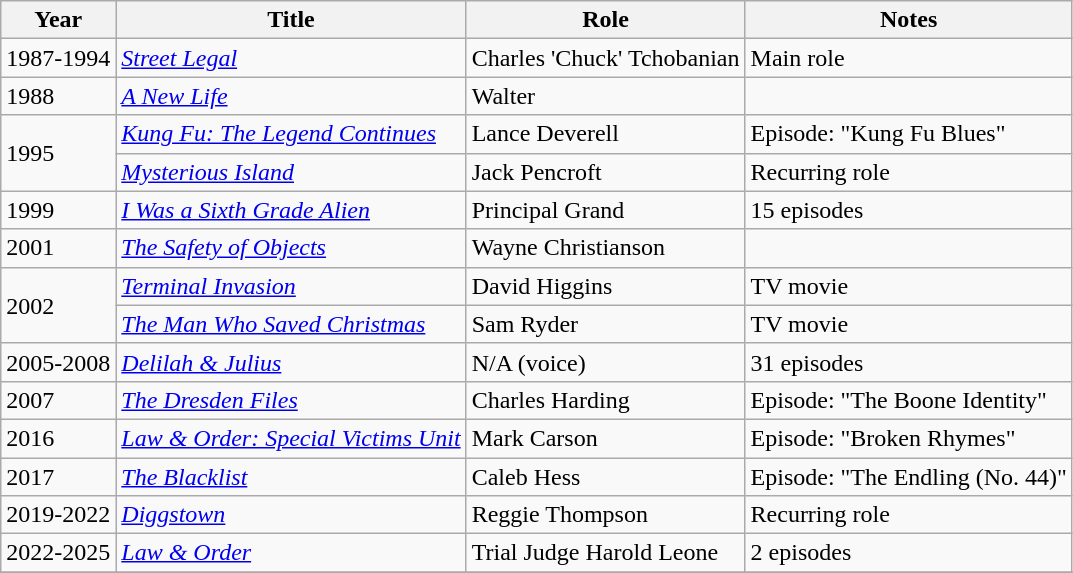<table class="wikitable sortable">
<tr>
<th>Year</th>
<th>Title</th>
<th>Role</th>
<th class="unsortable">Notes</th>
</tr>
<tr>
<td>1987-1994</td>
<td><em><a href='#'>Street Legal</a></em></td>
<td>Charles 'Chuck' Tchobanian</td>
<td>Main role</td>
</tr>
<tr>
<td>1988</td>
<td data-sort-value="New Life, A"><em><a href='#'>A New Life</a></em></td>
<td>Walter</td>
<td></td>
</tr>
<tr>
<td rowspan=2>1995</td>
<td><em><a href='#'>Kung Fu: The Legend Continues</a></em></td>
<td>Lance Deverell</td>
<td>Episode: "Kung Fu Blues"</td>
</tr>
<tr>
<td><em><a href='#'>Mysterious Island</a></em></td>
<td>Jack Pencroft</td>
<td>Recurring role</td>
</tr>
<tr>
<td>1999</td>
<td><em><a href='#'>I Was a Sixth Grade Alien</a></em></td>
<td>Principal Grand</td>
<td>15 episodes</td>
</tr>
<tr>
<td>2001</td>
<td data-sort-value="Safety of Objects, The"><em><a href='#'>The Safety of Objects</a></em></td>
<td>Wayne Christianson</td>
<td></td>
</tr>
<tr>
<td rowspan=2>2002</td>
<td><em><a href='#'>Terminal Invasion</a></em></td>
<td>David Higgins</td>
<td>TV movie</td>
</tr>
<tr>
<td data-sort-value="Man Who Saved Christmas, The"><em><a href='#'>The Man Who Saved Christmas</a></em></td>
<td>Sam Ryder</td>
<td>TV movie</td>
</tr>
<tr>
<td>2005-2008</td>
<td><em><a href='#'>Delilah & Julius</a></em></td>
<td>N/A (voice)</td>
<td>31 episodes</td>
</tr>
<tr>
<td>2007</td>
<td data-sort-value="Dresden Files, The"><em><a href='#'>The Dresden Files</a></em></td>
<td>Charles Harding</td>
<td>Episode: "The Boone Identity"</td>
</tr>
<tr>
<td>2016</td>
<td><em><a href='#'>Law & Order: Special Victims Unit</a></em></td>
<td>Mark Carson</td>
<td>Episode: "Broken Rhymes"</td>
</tr>
<tr>
<td>2017</td>
<td data-sort-value="Blacklist, The"><em><a href='#'>The Blacklist</a></em></td>
<td>Caleb Hess</td>
<td>Episode: "The Endling (No. 44)"</td>
</tr>
<tr>
<td>2019-2022</td>
<td><em><a href='#'>Diggstown</a></em></td>
<td>Reggie Thompson</td>
<td>Recurring role</td>
</tr>
<tr>
<td>2022-2025</td>
<td><em><a href='#'>Law & Order</a></em></td>
<td>Trial Judge Harold Leone</td>
<td>2 episodes</td>
</tr>
<tr>
</tr>
</table>
